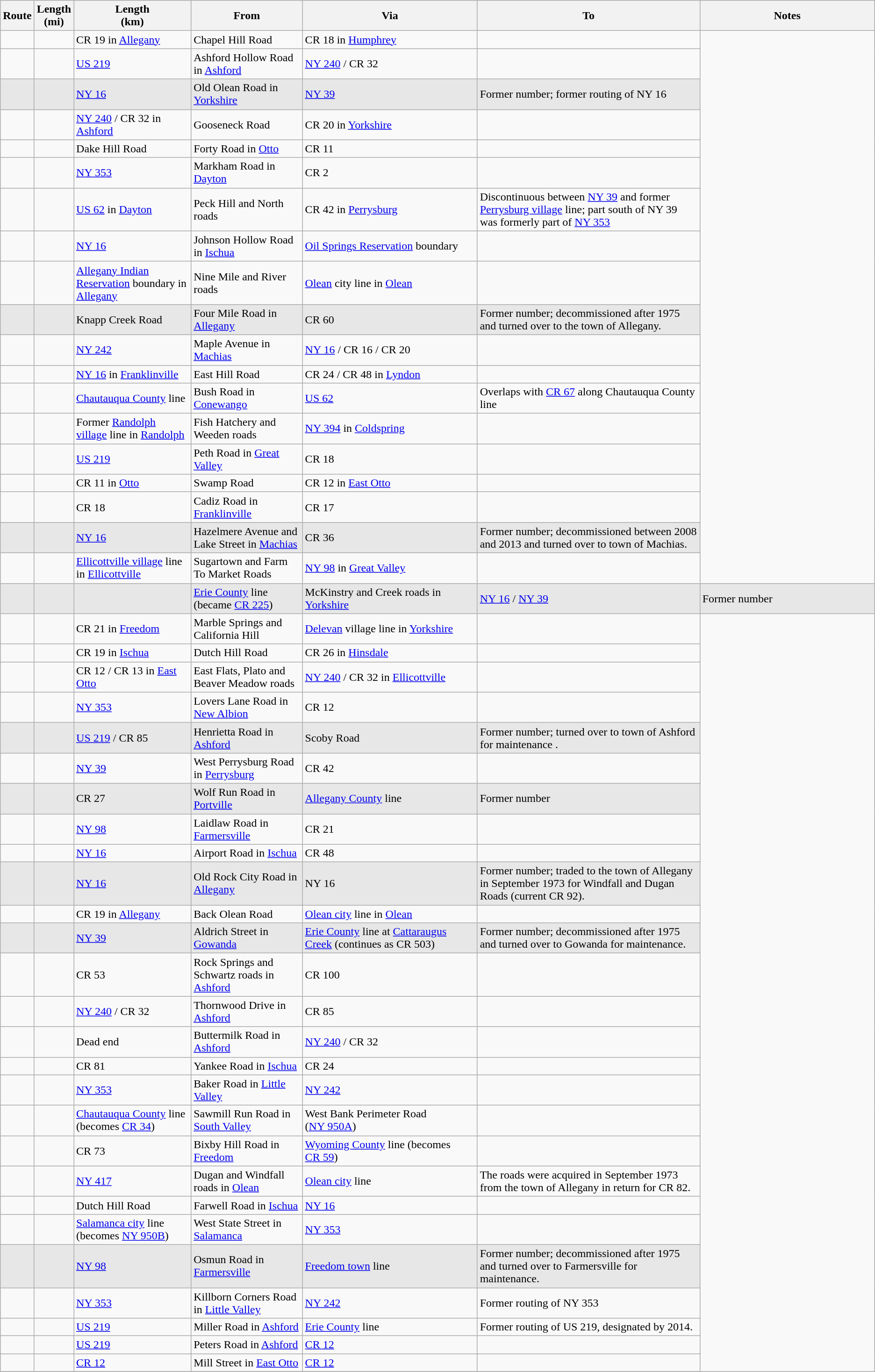<table class="wikitable sortable">
<tr>
<th>Route</th>
<th>Length<br>(mi)</th>
<th>Length<br>(km)</th>
<th class="unsortable">From</th>
<th class="unsortable" width="20%">Via</th>
<th class="unsortable">To</th>
<th class="unsortable" width="20%">Notes</th>
</tr>
<tr>
<td id="51"></td>
<td></td>
<td>CR 19 in <a href='#'>Allegany</a></td>
<td>Chapel Hill Road</td>
<td>CR 18 in <a href='#'>Humphrey</a></td>
<td></td>
</tr>
<tr>
<td id="53"></td>
<td></td>
<td><a href='#'>US 219</a></td>
<td>Ashford Hollow Road in <a href='#'>Ashford</a></td>
<td><a href='#'>NY&nbsp;240</a> / CR 32</td>
<td></td>
</tr>
<tr style="background-color:#e7e7e7">
<td id="54"></td>
<td></td>
<td><a href='#'>NY&nbsp;16</a></td>
<td>Old Olean Road in <a href='#'>Yorkshire</a></td>
<td><a href='#'>NY&nbsp;39</a></td>
<td>Former number; former routing of NY 16</td>
</tr>
<tr>
<td id="55"></td>
<td></td>
<td><a href='#'>NY&nbsp;240</a> / CR 32 in <a href='#'>Ashford</a></td>
<td>Gooseneck Road</td>
<td>CR 20 in <a href='#'>Yorkshire</a></td>
<td></td>
</tr>
<tr>
<td id="56"></td>
<td></td>
<td>Dake Hill Road</td>
<td>Forty Road in <a href='#'>Otto</a></td>
<td>CR 11</td>
<td></td>
</tr>
<tr>
<td id="57"></td>
<td></td>
<td><a href='#'>NY&nbsp;353</a></td>
<td>Markham Road in <a href='#'>Dayton</a></td>
<td>CR 2</td>
<td></td>
</tr>
<tr>
<td id="58"></td>
<td></td>
<td><a href='#'>US 62</a> in <a href='#'>Dayton</a></td>
<td>Peck Hill and North roads</td>
<td>CR 42 in <a href='#'>Perrysburg</a></td>
<td>Discontinuous between <a href='#'>NY&nbsp;39</a> and former <a href='#'>Perrysburg village</a> line; part south of NY 39 was formerly part of <a href='#'>NY&nbsp;353</a></td>
</tr>
<tr>
<td id="59"></td>
<td></td>
<td><a href='#'>NY&nbsp;16</a></td>
<td>Johnson Hollow Road in <a href='#'>Ischua</a></td>
<td><a href='#'>Oil Springs Reservation</a> boundary</td>
<td></td>
</tr>
<tr>
<td id="60"></td>
<td></td>
<td><a href='#'>Allegany Indian Reservation</a> boundary in <a href='#'>Allegany</a></td>
<td>Nine Mile and River roads</td>
<td><a href='#'>Olean</a> city line in <a href='#'>Olean</a></td>
<td></td>
</tr>
<tr style="background-color:#e7e7e7">
<td id="61"></td>
<td></td>
<td>Knapp Creek Road</td>
<td>Four Mile Road in <a href='#'>Allegany</a></td>
<td>CR 60</td>
<td>Former number; decommissioned after 1975 and turned over to the town of Allegany.</td>
</tr>
<tr>
<td id="62"></td>
<td></td>
<td><a href='#'>NY&nbsp;242</a></td>
<td>Maple Avenue in <a href='#'>Machias</a></td>
<td><a href='#'>NY&nbsp;16</a> / CR 16 / CR 20</td>
<td></td>
</tr>
<tr>
<td id="63"></td>
<td></td>
<td><a href='#'>NY&nbsp;16</a> in <a href='#'>Franklinville</a></td>
<td>East Hill Road</td>
<td>CR 24 / CR 48 in <a href='#'>Lyndon</a></td>
<td></td>
</tr>
<tr>
<td id="64"></td>
<td></td>
<td><a href='#'>Chautauqua County</a> line</td>
<td>Bush Road in <a href='#'>Conewango</a></td>
<td><a href='#'>US 62</a></td>
<td>Overlaps with <a href='#'>CR 67</a> along Chautauqua County line</td>
</tr>
<tr>
<td id="65"></td>
<td></td>
<td>Former <a href='#'>Randolph village</a> line in <a href='#'>Randolph</a></td>
<td>Fish Hatchery and Weeden roads</td>
<td><a href='#'>NY&nbsp;394</a> in <a href='#'>Coldspring</a></td>
<td></td>
</tr>
<tr>
<td id="67"></td>
<td></td>
<td><a href='#'>US 219</a></td>
<td>Peth Road in <a href='#'>Great Valley</a></td>
<td>CR 18</td>
<td></td>
</tr>
<tr>
<td id="68"></td>
<td></td>
<td>CR 11 in <a href='#'>Otto</a></td>
<td>Swamp Road</td>
<td>CR 12 in <a href='#'>East Otto</a></td>
<td></td>
</tr>
<tr>
<td id="69"></td>
<td></td>
<td>CR 18</td>
<td>Cadiz Road in <a href='#'>Franklinville</a></td>
<td>CR 17</td>
<td></td>
</tr>
<tr |- style="background-color:#e7e7e7">
<td id="70"></td>
<td></td>
<td><a href='#'>NY 16</a></td>
<td>Hazelmere Avenue and Lake Street in <a href='#'>Machias</a></td>
<td>CR 36</td>
<td>Former number; decommissioned between 2008 and 2013 and turned over to town of Machias.</td>
</tr>
<tr>
<td id="71"></td>
<td></td>
<td><a href='#'>Ellicottville village</a> line in <a href='#'>Ellicottville</a></td>
<td>Sugartown and Farm To Market Roads</td>
<td><a href='#'>NY&nbsp;98</a> in <a href='#'>Great Valley</a></td>
<td></td>
</tr>
<tr style="background-color:#e7e7e7">
<td id="72"></td>
<td></td>
<td></td>
<td><a href='#'>Erie County</a> line (became <a href='#'>CR 225</a>)</td>
<td>McKinstry and Creek roads in <a href='#'>Yorkshire</a></td>
<td><a href='#'>NY&nbsp;16</a> / <a href='#'>NY&nbsp;39</a></td>
<td>Former number</td>
</tr>
<tr>
<td id="73"></td>
<td></td>
<td>CR 21 in <a href='#'>Freedom</a></td>
<td>Marble Springs and California Hill</td>
<td><a href='#'>Delevan</a> village line in <a href='#'>Yorkshire</a></td>
<td></td>
</tr>
<tr>
<td id="74"></td>
<td></td>
<td>CR 19 in <a href='#'>Ischua</a></td>
<td>Dutch Hill Road</td>
<td>CR 26 in <a href='#'>Hinsdale</a></td>
<td></td>
</tr>
<tr>
<td id="75"></td>
<td></td>
<td>CR 12 / CR 13 in <a href='#'>East Otto</a></td>
<td>East Flats, Plato and Beaver Meadow roads</td>
<td><a href='#'>NY&nbsp;240</a> / CR 32 in <a href='#'>Ellicottville</a></td>
<td></td>
</tr>
<tr>
<td id="76"></td>
<td></td>
<td><a href='#'>NY&nbsp;353</a></td>
<td>Lovers Lane Road in <a href='#'>New Albion</a></td>
<td>CR 12</td>
<td></td>
</tr>
<tr style="background-color:#e7e7e7">
<td id="77"></td>
<td></td>
<td><a href='#'>US 219</a> / CR 85</td>
<td>Henrietta Road in <a href='#'>Ashford</a></td>
<td>Scoby Road</td>
<td>Former number; turned over to town of Ashford for maintenance .</td>
</tr>
<tr>
<td id="78"></td>
<td></td>
<td><a href='#'>NY&nbsp;39</a></td>
<td>West Perrysburg Road in <a href='#'>Perrysburg</a></td>
<td>CR 42</td>
<td></td>
</tr>
<tr style="background-color:#e7e7e7">
<td id="79"></td>
<td></td>
<td>CR 27</td>
<td>Wolf Run Road in <a href='#'>Portville</a></td>
<td><a href='#'>Allegany County</a> line</td>
<td>Former number</td>
</tr>
<tr>
<td id="80"></td>
<td></td>
<td><a href='#'>NY&nbsp;98</a></td>
<td>Laidlaw Road in <a href='#'>Farmersville</a></td>
<td>CR 21</td>
<td></td>
</tr>
<tr>
<td id="81"></td>
<td></td>
<td><a href='#'>NY&nbsp;16</a></td>
<td>Airport Road in <a href='#'>Ischua</a></td>
<td>CR 48</td>
<td></td>
</tr>
<tr style="background-color:#e7e7e7">
<td id="82"></td>
<td></td>
<td><a href='#'>NY&nbsp;16</a></td>
<td>Old Rock City Road in <a href='#'>Allegany</a></td>
<td>NY 16</td>
<td>Former number; traded to the town of Allegany in September 1973 for Windfall and Dugan Roads (current CR 92).</td>
</tr>
<tr>
<td id="83"></td>
<td></td>
<td>CR 19 in <a href='#'>Allegany</a></td>
<td>Back Olean Road</td>
<td><a href='#'>Olean city</a> line in <a href='#'>Olean</a></td>
<td></td>
</tr>
<tr style="background-color:#e7e7e7">
<td id="84"></td>
<td></td>
<td><a href='#'>NY 39</a></td>
<td>Aldrich Street in <a href='#'>Gowanda</a></td>
<td><a href='#'>Erie County</a> line at <a href='#'>Cattaraugus Creek</a> (continues as CR 503)</td>
<td>Former number; decommissioned after 1975 and turned over to Gowanda for maintenance.</td>
</tr>
<tr>
<td id="85"></td>
<td></td>
<td>CR 53</td>
<td>Rock Springs and Schwartz roads in <a href='#'>Ashford</a></td>
<td>CR 100</td>
<td></td>
</tr>
<tr>
<td id="86-1"></td>
<td></td>
<td><a href='#'>NY&nbsp;240</a> / CR 32</td>
<td>Thornwood Drive in <a href='#'>Ashford</a></td>
<td>CR 85</td>
<td></td>
</tr>
<tr>
<td id="86-2"></td>
<td></td>
<td>Dead end</td>
<td>Buttermilk Road in <a href='#'>Ashford</a></td>
<td><a href='#'>NY&nbsp;240</a> / CR 32</td>
<td></td>
</tr>
<tr>
<td id="87"></td>
<td></td>
<td>CR 81</td>
<td>Yankee Road in <a href='#'>Ischua</a></td>
<td>CR 24</td>
<td></td>
</tr>
<tr>
<td id="88"></td>
<td></td>
<td><a href='#'>NY&nbsp;353</a></td>
<td>Baker Road in <a href='#'>Little Valley</a></td>
<td><a href='#'>NY&nbsp;242</a></td>
<td></td>
</tr>
<tr>
<td id="89"></td>
<td></td>
<td><a href='#'>Chautauqua County</a> line (becomes <a href='#'>CR 34</a>)</td>
<td>Sawmill Run Road in <a href='#'>South Valley</a></td>
<td>West Bank Perimeter Road (<a href='#'>NY&nbsp;950A</a>)</td>
<td></td>
</tr>
<tr>
<td id="90"></td>
<td></td>
<td>CR 73</td>
<td>Bixby Hill Road in <a href='#'>Freedom</a></td>
<td><a href='#'>Wyoming County</a> line (becomes <a href='#'>CR 59</a>)</td>
<td></td>
</tr>
<tr>
<td id="92"></td>
<td></td>
<td><a href='#'>NY&nbsp;417</a></td>
<td>Dugan and Windfall roads in <a href='#'>Olean</a></td>
<td><a href='#'>Olean city</a> line</td>
<td>The roads were acquired in September 1973 from the town of Allegany in return for CR 82.</td>
</tr>
<tr>
<td id="93"></td>
<td></td>
<td>Dutch Hill Road</td>
<td>Farwell Road in <a href='#'>Ischua</a></td>
<td><a href='#'>NY&nbsp;16</a></td>
<td></td>
</tr>
<tr>
<td id="94"></td>
<td></td>
<td><a href='#'>Salamanca city</a> line (becomes <a href='#'>NY&nbsp;950B</a>)</td>
<td>West State Street in <a href='#'>Salamanca</a></td>
<td><a href='#'>NY&nbsp;353</a></td>
<td></td>
</tr>
<tr style="background-color:#e7e7e7">
<td id="95"></td>
<td></td>
<td><a href='#'>NY 98</a></td>
<td>Osmun Road in <a href='#'>Farmersville</a></td>
<td><a href='#'>Freedom town</a> line</td>
<td>Former number; decommissioned after 1975 and turned over to Farmersville for maintenance.</td>
</tr>
<tr>
<td id="96"></td>
<td></td>
<td><a href='#'>NY&nbsp;353</a></td>
<td>Killborn Corners Road in <a href='#'>Little Valley</a></td>
<td><a href='#'>NY&nbsp;242</a></td>
<td>Former routing of NY 353</td>
</tr>
<tr>
<td id="100"></td>
<td></td>
<td><a href='#'>US 219</a></td>
<td>Miller Road in <a href='#'>Ashford</a></td>
<td><a href='#'>Erie County</a> line</td>
<td>Former routing of US 219, designated by 2014.</td>
</tr>
<tr>
<td id="101"></td>
<td></td>
<td><a href='#'>US 219</a></td>
<td>Peters Road in <a href='#'>Ashford</a></td>
<td><a href='#'>CR 12</a></td>
<td></td>
</tr>
<tr>
<td id="212"></td>
<td></td>
<td><a href='#'>CR 12</a></td>
<td>Mill Street in <a href='#'>East Otto</a></td>
<td><a href='#'>CR 12</a></td>
<td></td>
</tr>
<tr>
</tr>
</table>
